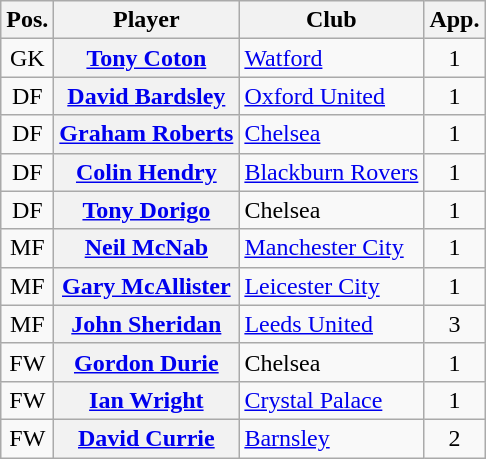<table class="wikitable plainrowheaders" style="text-align: left">
<tr>
<th scope=col>Pos.</th>
<th scope=col>Player</th>
<th scope=col>Club</th>
<th scope=col>App.</th>
</tr>
<tr>
<td style=text-align:center>GK</td>
<th scope=row><a href='#'>Tony Coton</a></th>
<td><a href='#'>Watford</a></td>
<td style=text-align:center>1</td>
</tr>
<tr>
<td style=text-align:center>DF</td>
<th scope=row><a href='#'>David Bardsley</a></th>
<td><a href='#'>Oxford United</a></td>
<td style=text-align:center>1</td>
</tr>
<tr>
<td style=text-align:center>DF</td>
<th scope=row><a href='#'>Graham Roberts</a></th>
<td><a href='#'>Chelsea</a></td>
<td style=text-align:center>1</td>
</tr>
<tr>
<td style=text-align:center>DF</td>
<th scope=row><a href='#'>Colin Hendry</a></th>
<td><a href='#'>Blackburn Rovers</a></td>
<td style=text-align:center>1</td>
</tr>
<tr>
<td style=text-align:center>DF</td>
<th scope=row><a href='#'>Tony Dorigo</a></th>
<td>Chelsea</td>
<td style=text-align:center>1</td>
</tr>
<tr>
<td style=text-align:center>MF</td>
<th scope=row><a href='#'>Neil McNab</a></th>
<td><a href='#'>Manchester City</a></td>
<td style=text-align:center>1</td>
</tr>
<tr>
<td style=text-align:center>MF</td>
<th scope=row><a href='#'>Gary McAllister</a></th>
<td><a href='#'>Leicester City</a></td>
<td style=text-align:center>1</td>
</tr>
<tr>
<td style=text-align:center>MF</td>
<th scope=row><a href='#'>John Sheridan</a> </th>
<td><a href='#'>Leeds United</a></td>
<td style=text-align:center>3</td>
</tr>
<tr>
<td style=text-align:center>FW</td>
<th scope=row><a href='#'>Gordon Durie</a></th>
<td>Chelsea</td>
<td style=text-align:center>1</td>
</tr>
<tr>
<td style=text-align:center>FW</td>
<th scope=row><a href='#'>Ian Wright</a></th>
<td><a href='#'>Crystal Palace</a></td>
<td style=text-align:center>1</td>
</tr>
<tr>
<td style=text-align:center>FW</td>
<th scope=row><a href='#'>David Currie</a></th>
<td><a href='#'>Barnsley</a></td>
<td style=text-align:center>2</td>
</tr>
</table>
